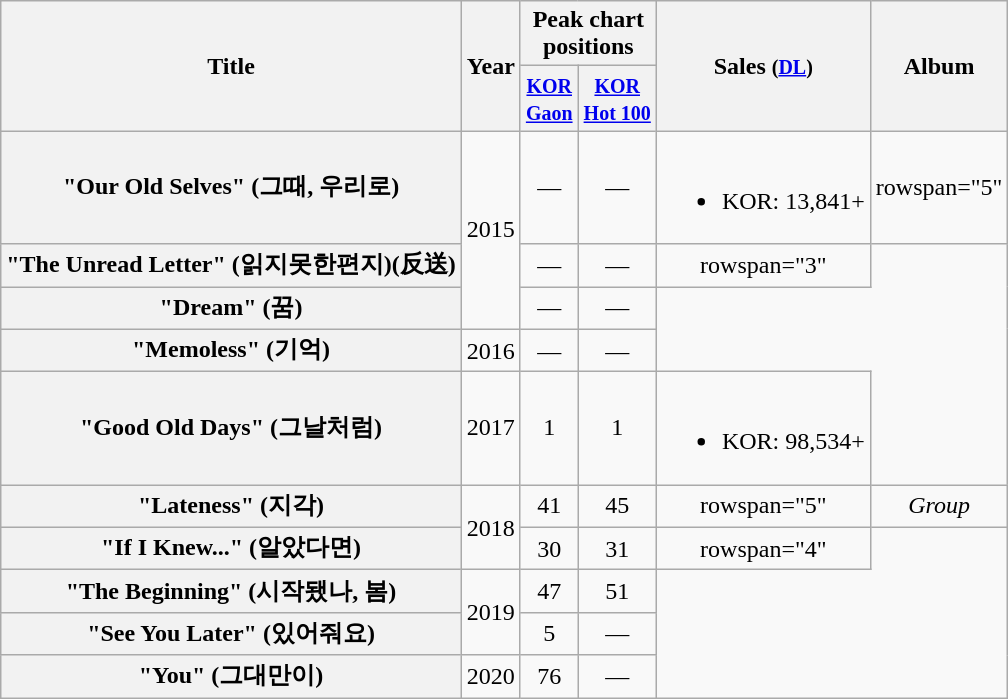<table class="wikitable plainrowheaders" style="text-align:center;">
<tr>
<th scope="col" rowspan="2">Title</th>
<th scope="col" rowspan="2">Year</th>
<th scope="col" colspan="2" style="width:5em;">Peak chart positions</th>
<th scope="col" rowspan="2">Sales <small>(<a href='#'>DL</a>)</small></th>
<th scope="col" rowspan="2">Album</th>
</tr>
<tr>
<th><small><a href='#'>KOR<br>Gaon</a></small><br></th>
<th><small><a href='#'>KOR<br>Hot 100</a></small><br></th>
</tr>
<tr>
<th scope="row">"Our Old Selves" (그때, 우리로)</th>
<td rowspan="3">2015</td>
<td>—</td>
<td>—</td>
<td><br><ul><li>KOR: 13,841+</li></ul></td>
<td>rowspan="5" </td>
</tr>
<tr>
<th scope="row">"The Unread Letter" (읽지못한편지)(反送)</th>
<td>—</td>
<td>—</td>
<td>rowspan="3" </td>
</tr>
<tr>
<th scope="row">"Dream" (꿈)</th>
<td>—</td>
<td>—</td>
</tr>
<tr>
<th scope="row">"Memoless" (기억)</th>
<td>2016</td>
<td>—</td>
<td>—</td>
</tr>
<tr>
<th scope="row">"Good Old Days" (그날처럼)</th>
<td>2017</td>
<td>1</td>
<td>1</td>
<td><br><ul><li>KOR: 98,534+</li></ul></td>
</tr>
<tr>
<th scope="row">"Lateness" (지각)</th>
<td rowspan="2">2018</td>
<td>41</td>
<td>45</td>
<td>rowspan="5" </td>
<td><em>Group</em></td>
</tr>
<tr>
<th scope="row">"If I Knew..." (알았다면)</th>
<td>30</td>
<td>31</td>
<td>rowspan="4" </td>
</tr>
<tr>
<th scope="row">"The Beginning" (시작됐나, 봄)</th>
<td rowspan="2">2019</td>
<td>47</td>
<td>51</td>
</tr>
<tr>
<th scope="row">"See You Later" (있어줘요)</th>
<td>5</td>
<td>—</td>
</tr>
<tr>
<th scope="row">"You" (그대만이)</th>
<td rowspan="1">2020</td>
<td>76</td>
<td>—</td>
</tr>
</table>
